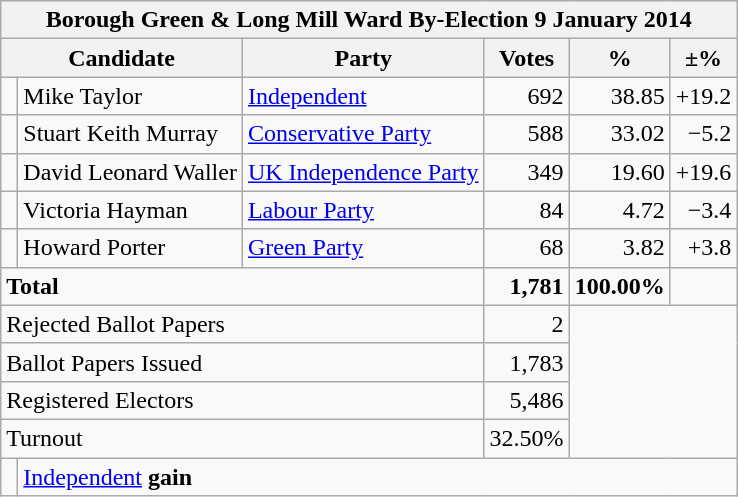<table class="wikitable" border="1" style="text-align:right; font-size:100%">
<tr>
<th align=center colspan=6>Borough Green & Long Mill Ward By-Election 9 January 2014</th>
</tr>
<tr>
<th align=left colspan=2>Candidate</th>
<th align=left>Party</th>
<th align=center>Votes</th>
<th align=center>%</th>
<th align=center>±%</th>
</tr>
<tr>
<td bgcolor=> </td>
<td align=left>Mike Taylor</td>
<td align=left><a href='#'>Independent</a></td>
<td>692</td>
<td>38.85</td>
<td>+19.2</td>
</tr>
<tr>
<td bgcolor=> </td>
<td align=left>Stuart Keith Murray</td>
<td align=left><a href='#'>Conservative Party</a></td>
<td>588</td>
<td>33.02</td>
<td>−5.2</td>
</tr>
<tr>
<td bgcolor=> </td>
<td align=left>David Leonard Waller</td>
<td align=left><a href='#'>UK Independence Party</a></td>
<td>349</td>
<td>19.60</td>
<td>+19.6</td>
</tr>
<tr>
<td bgcolor=> </td>
<td align=left>Victoria Hayman</td>
<td align=left><a href='#'>Labour Party</a></td>
<td>84</td>
<td>4.72</td>
<td>−3.4</td>
</tr>
<tr>
<td bgcolor=> </td>
<td align=left>Howard Porter</td>
<td align=left><a href='#'>Green Party</a></td>
<td>68</td>
<td>3.82</td>
<td>+3.8</td>
</tr>
<tr>
<td align=left colspan=3><strong>Total</strong></td>
<td><strong>1,781</strong></td>
<td><strong>100.00%</strong></td>
<td></td>
</tr>
<tr>
<td align=left colspan=3>Rejected Ballot Papers</td>
<td>2</td>
<td rowspan=4 colspan=2></td>
</tr>
<tr>
<td align=left colspan=3>Ballot Papers Issued</td>
<td>1,783</td>
</tr>
<tr>
<td align=left colspan=3>Registered Electors</td>
<td>5,486</td>
</tr>
<tr>
<td align=left colspan=3>Turnout</td>
<td>32.50%</td>
</tr>
<tr>
<td bgcolor=> </td>
<td align=left colspan=6><a href='#'>Independent</a> <strong>gain</strong></td>
</tr>
</table>
